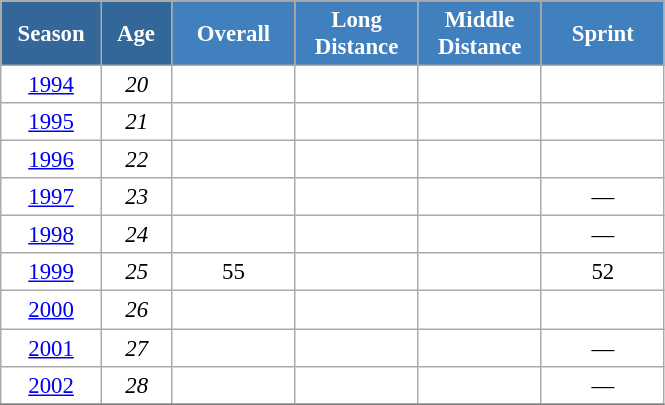<table class="wikitable" style="font-size:95%; text-align:center; border:grey solid 1px; border-collapse:collapse; background:#ffffff;">
<tr>
<th style="background-color:#369; color:white; width:60px;" rowspan="2"> Season </th>
<th style="background-color:#369; color:white; width:40px;" rowspan="2"> Age </th>
</tr>
<tr>
<th style="background-color:#4180be; color:white; width:75px;">Overall</th>
<th style="background-color:#4180be; color:white; width:75px;">Long Distance</th>
<th style="background-color:#4180be; color:white; width:75px;">Middle Distance</th>
<th style="background-color:#4180be; color:white; width:75px;">Sprint</th>
</tr>
<tr>
<td><a href='#'>1994</a></td>
<td><em>20</em></td>
<td></td>
<td></td>
<td></td>
<td></td>
</tr>
<tr>
<td><a href='#'>1995</a></td>
<td><em>21</em></td>
<td></td>
<td></td>
<td></td>
<td></td>
</tr>
<tr>
<td><a href='#'>1996</a></td>
<td><em>22</em></td>
<td></td>
<td></td>
<td></td>
<td></td>
</tr>
<tr>
<td><a href='#'>1997</a></td>
<td><em>23</em></td>
<td></td>
<td></td>
<td></td>
<td>—</td>
</tr>
<tr>
<td><a href='#'>1998</a></td>
<td><em>24</em></td>
<td></td>
<td></td>
<td></td>
<td>—</td>
</tr>
<tr>
<td><a href='#'>1999</a></td>
<td><em>25</em></td>
<td>55</td>
<td></td>
<td></td>
<td>52</td>
</tr>
<tr>
<td><a href='#'>2000</a></td>
<td><em>26</em></td>
<td></td>
<td></td>
<td></td>
<td></td>
</tr>
<tr>
<td><a href='#'>2001</a></td>
<td><em>27</em></td>
<td></td>
<td></td>
<td></td>
<td>—</td>
</tr>
<tr>
<td><a href='#'>2002</a></td>
<td><em>28</em></td>
<td></td>
<td></td>
<td></td>
<td>—</td>
</tr>
<tr>
</tr>
</table>
